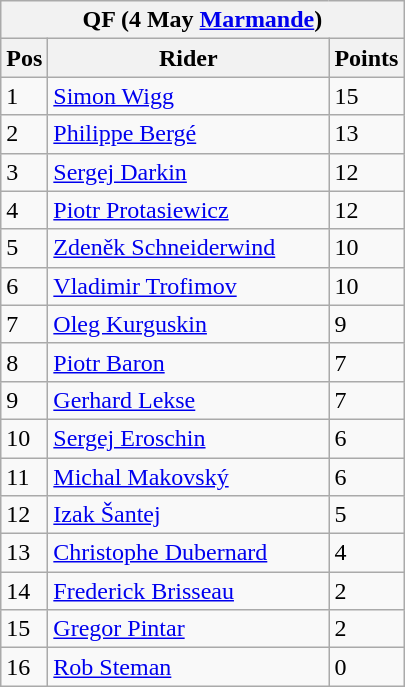<table class="wikitable">
<tr>
<th colspan="6">QF (4 May  <a href='#'>Marmande</a>)</th>
</tr>
<tr>
<th width=20>Pos</th>
<th width=180>Rider</th>
<th width=40>Points</th>
</tr>
<tr>
<td>1</td>
<td style="text-align:left;"> <a href='#'>Simon Wigg</a></td>
<td>15</td>
</tr>
<tr>
<td>2</td>
<td style="text-align:left;"> <a href='#'>Philippe Bergé</a></td>
<td>13</td>
</tr>
<tr>
<td>3</td>
<td style="text-align:left;"> <a href='#'>Sergej Darkin</a></td>
<td>12</td>
</tr>
<tr>
<td>4</td>
<td style="text-align:left;"> <a href='#'>Piotr Protasiewicz</a></td>
<td>12</td>
</tr>
<tr>
<td>5</td>
<td style="text-align:left;"> <a href='#'>Zdeněk Schneiderwind</a></td>
<td>10</td>
</tr>
<tr>
<td>6</td>
<td style="text-align:left;"> <a href='#'>Vladimir Trofimov</a></td>
<td>10</td>
</tr>
<tr>
<td>7</td>
<td style="text-align:left;"> <a href='#'>Oleg Kurguskin</a></td>
<td>9</td>
</tr>
<tr>
<td>8</td>
<td style="text-align:left;"> <a href='#'>Piotr Baron</a></td>
<td>7</td>
</tr>
<tr>
<td>9</td>
<td style="text-align:left;"> <a href='#'>Gerhard Lekse</a></td>
<td>7</td>
</tr>
<tr>
<td>10</td>
<td style="text-align:left;"> <a href='#'>Sergej Eroschin</a></td>
<td>6</td>
</tr>
<tr>
<td>11</td>
<td style="text-align:left;"> <a href='#'>Michal Makovský</a></td>
<td>6</td>
</tr>
<tr>
<td>12</td>
<td style="text-align:left;"> <a href='#'>Izak Šantej</a></td>
<td>5</td>
</tr>
<tr>
<td>13</td>
<td style="text-align:left;"> <a href='#'>Christophe Dubernard</a></td>
<td>4</td>
</tr>
<tr>
<td>14</td>
<td style="text-align:left;"> <a href='#'>Frederick Brisseau</a></td>
<td>2</td>
</tr>
<tr>
<td>15</td>
<td style="text-align:left;"> <a href='#'>Gregor Pintar</a></td>
<td>2</td>
</tr>
<tr>
<td>16</td>
<td style="text-align:left;"> <a href='#'>Rob Steman</a></td>
<td>0</td>
</tr>
</table>
